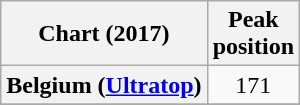<table class="wikitable plainrowheaders sortable" style="text-align:center;">
<tr>
<th scope="col">Chart (2017)</th>
<th scope="col">Peak<br>position</th>
</tr>
<tr>
<th scope="row">Belgium (<a href='#'>Ultratop</a>)</th>
<td style="text-align:center;">171</td>
</tr>
<tr>
</tr>
</table>
